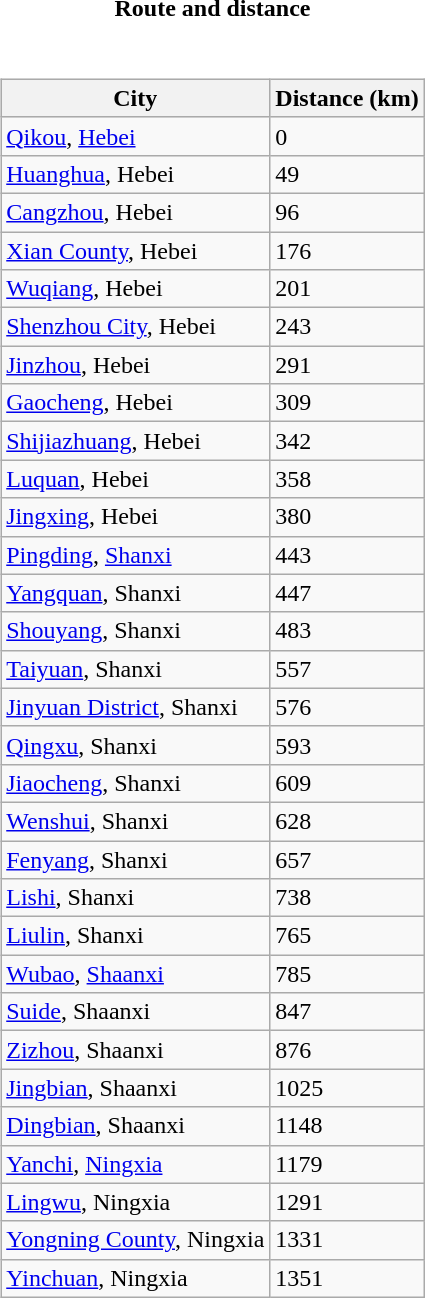<table style="font-size:100%;">
<tr>
<td width="33%" align="center"><strong>Route and distance</strong></td>
</tr>
<tr valign="top">
<td><br><table class="wikitable sortable" style="margin-left:auto;margin-right:auto">
<tr bgcolor="#ececec">
<th>City</th>
<th>Distance (km)</th>
</tr>
<tr>
<td><a href='#'>Qikou</a>, <a href='#'>Hebei</a></td>
<td>0</td>
</tr>
<tr>
<td><a href='#'>Huanghua</a>, Hebei</td>
<td>49</td>
</tr>
<tr>
<td><a href='#'>Cangzhou</a>, Hebei</td>
<td>96</td>
</tr>
<tr>
<td><a href='#'>Xian County</a>, Hebei</td>
<td>176</td>
</tr>
<tr>
<td><a href='#'>Wuqiang</a>, Hebei</td>
<td>201</td>
</tr>
<tr>
<td><a href='#'>Shenzhou City</a>, Hebei</td>
<td>243</td>
</tr>
<tr>
<td><a href='#'>Jinzhou</a>, Hebei</td>
<td>291</td>
</tr>
<tr>
<td><a href='#'>Gaocheng</a>, Hebei</td>
<td>309</td>
</tr>
<tr>
<td><a href='#'>Shijiazhuang</a>, Hebei</td>
<td>342</td>
</tr>
<tr>
<td><a href='#'>Luquan</a>, Hebei</td>
<td>358</td>
</tr>
<tr>
<td><a href='#'>Jingxing</a>, Hebei</td>
<td>380</td>
</tr>
<tr>
<td><a href='#'>Pingding</a>, <a href='#'>Shanxi</a></td>
<td>443</td>
</tr>
<tr>
<td><a href='#'>Yangquan</a>, Shanxi</td>
<td>447</td>
</tr>
<tr>
<td><a href='#'>Shouyang</a>, Shanxi</td>
<td>483</td>
</tr>
<tr>
<td><a href='#'>Taiyuan</a>, Shanxi</td>
<td>557</td>
</tr>
<tr>
<td><a href='#'>Jinyuan District</a>, Shanxi</td>
<td>576</td>
</tr>
<tr>
<td><a href='#'>Qingxu</a>, Shanxi</td>
<td>593</td>
</tr>
<tr>
<td><a href='#'>Jiaocheng</a>, Shanxi</td>
<td>609</td>
</tr>
<tr>
<td><a href='#'>Wenshui</a>, Shanxi</td>
<td>628</td>
</tr>
<tr>
<td><a href='#'>Fenyang</a>, Shanxi</td>
<td>657</td>
</tr>
<tr>
<td><a href='#'>Lishi</a>, Shanxi</td>
<td>738</td>
</tr>
<tr>
<td><a href='#'>Liulin</a>, Shanxi</td>
<td>765</td>
</tr>
<tr>
<td><a href='#'>Wubao</a>, <a href='#'>Shaanxi</a></td>
<td>785</td>
</tr>
<tr>
<td><a href='#'>Suide</a>, Shaanxi</td>
<td>847</td>
</tr>
<tr>
<td><a href='#'>Zizhou</a>, Shaanxi</td>
<td>876</td>
</tr>
<tr>
<td><a href='#'>Jingbian</a>, Shaanxi</td>
<td>1025</td>
</tr>
<tr>
<td><a href='#'>Dingbian</a>, Shaanxi</td>
<td>1148</td>
</tr>
<tr>
<td><a href='#'>Yanchi</a>, <a href='#'>Ningxia</a></td>
<td>1179</td>
</tr>
<tr>
<td><a href='#'>Lingwu</a>, Ningxia</td>
<td>1291</td>
</tr>
<tr>
<td><a href='#'>Yongning County</a>, Ningxia</td>
<td>1331</td>
</tr>
<tr>
<td><a href='#'>Yinchuan</a>, Ningxia</td>
<td>1351</td>
</tr>
</table>
</td>
</tr>
</table>
